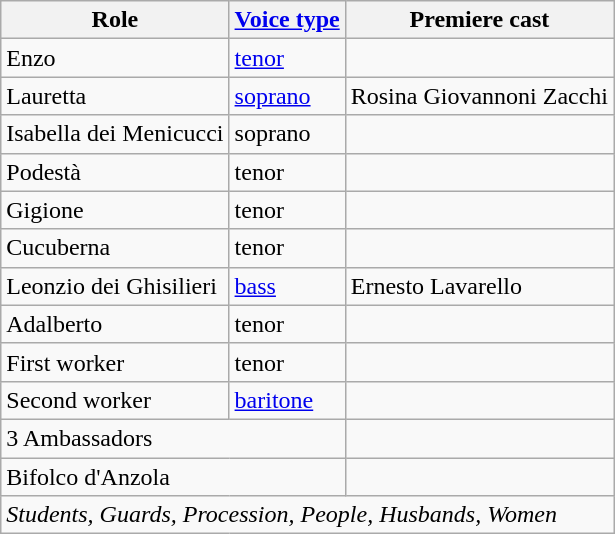<table class="wikitable">
<tr>
<th>Role</th>
<th><a href='#'>Voice type</a></th>
<th>Premiere cast</th>
</tr>
<tr>
<td>Enzo</td>
<td><a href='#'>tenor</a></td>
<td></td>
</tr>
<tr>
<td>Lauretta</td>
<td><a href='#'>soprano</a></td>
<td>Rosina Giovannoni Zacchi</td>
</tr>
<tr>
<td>Isabella dei Menicucci</td>
<td>soprano</td>
<td></td>
</tr>
<tr>
<td>Podestà</td>
<td>tenor</td>
<td></td>
</tr>
<tr>
<td>Gigione</td>
<td>tenor</td>
<td></td>
</tr>
<tr>
<td>Cucuberna</td>
<td>tenor</td>
<td></td>
</tr>
<tr>
<td>Leonzio dei Ghisilieri</td>
<td><a href='#'>bass</a></td>
<td>Ernesto Lavarello</td>
</tr>
<tr>
<td>Adalberto</td>
<td>tenor</td>
<td></td>
</tr>
<tr>
<td>First worker</td>
<td>tenor</td>
<td></td>
</tr>
<tr>
<td>Second worker</td>
<td><a href='#'>baritone</a></td>
<td></td>
</tr>
<tr>
<td colspan="2">3 Ambassadors</td>
<td></td>
</tr>
<tr>
<td colspan="2">Bifolco d'Anzola</td>
<td></td>
</tr>
<tr>
<td colspan="3"><em>Students, Guards, Procession, People, Husbands, Women</em></td>
</tr>
</table>
